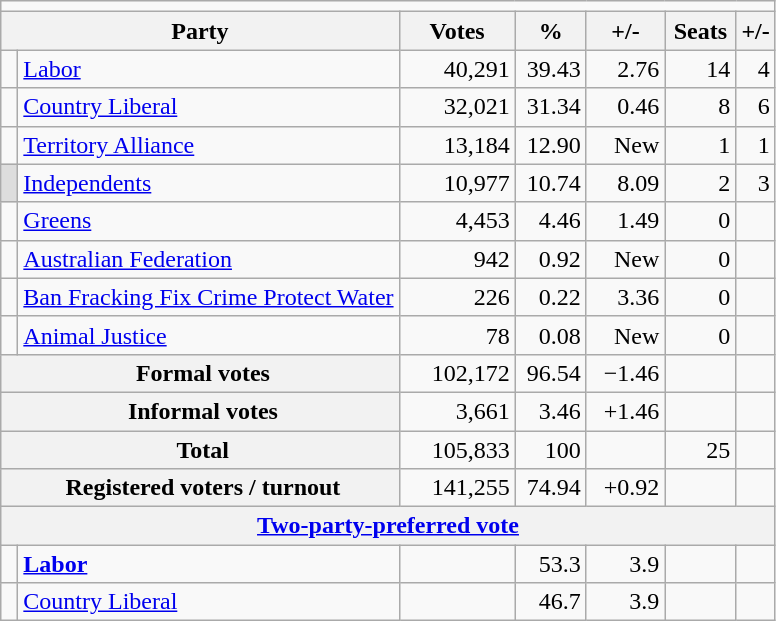<table class="wikitable" style="text-align:right;  margin-bottom:0">
<tr>
<td align=center colspan=10></td>
</tr>
<tr>
<th style="width:10px" colspan=3>Party</th>
<th style="width:70px;">Votes</th>
<th style="width:40px;">%</th>
<th style="width:45px;">+/-</th>
<th style="width:40px;">Seats</th>
<th>+/-</th>
</tr>
<tr>
<td> </td>
<td style="text-align:left;" colspan="2"><a href='#'>Labor</a></td>
<td>40,291</td>
<td>39.43</td>
<td> 2.76</td>
<td>14</td>
<td> 4</td>
</tr>
<tr>
<td> </td>
<td style="text-align:left;" colspan="2"><a href='#'>Country Liberal</a></td>
<td>32,021</td>
<td>31.34</td>
<td> 0.46</td>
<td>8</td>
<td> 6</td>
</tr>
<tr>
<td> </td>
<td style="text-align:left;" colspan="2"><a href='#'>Territory Alliance</a></td>
<td>13,184</td>
<td>12.90</td>
<td>New</td>
<td>1</td>
<td> 1</td>
</tr>
<tr>
<td bgcolor=#DDDDDD> </td>
<td style="text-align:left;" colspan="2"><a href='#'>Independents</a></td>
<td>10,977</td>
<td>10.74</td>
<td> 8.09</td>
<td>2</td>
<td> 3</td>
</tr>
<tr>
<td> </td>
<td style="text-align:left;" colspan="2"><a href='#'>Greens</a></td>
<td>4,453</td>
<td>4.46</td>
<td> 1.49</td>
<td>0</td>
<td></td>
</tr>
<tr>
<td> </td>
<td style="text-align:left;" colspan="2"><a href='#'>Australian Federation</a></td>
<td>942</td>
<td>0.92</td>
<td>New</td>
<td>0</td>
<td></td>
</tr>
<tr>
<td> </td>
<td style="text-align:left;" colspan="2"><a href='#'>Ban Fracking Fix Crime Protect Water</a></td>
<td>226</td>
<td>0.22</td>
<td> 3.36</td>
<td>0</td>
<td></td>
</tr>
<tr>
<td> </td>
<td style="text-align:left;" colspan="2"><a href='#'>Animal Justice</a></td>
<td>78</td>
<td>0.08</td>
<td>New</td>
<td>0</td>
<td></td>
</tr>
<tr>
<th colspan="3" rowspan="1"> Formal votes</th>
<td>102,172</td>
<td>96.54</td>
<td>−1.46</td>
<td></td>
<td></td>
</tr>
<tr>
<th colspan="3" rowspan="1"> Informal votes</th>
<td>3,661</td>
<td>3.46</td>
<td>+1.46</td>
<td></td>
<td></td>
</tr>
<tr>
<th colspan="3" rowspan="1"> <strong>Total</strong></th>
<td>105,833</td>
<td>100</td>
<td></td>
<td>25</td>
<td></td>
</tr>
<tr>
<th colspan="3" rowspan="1"> Registered voters / turnout</th>
<td>141,255</td>
<td>74.94</td>
<td>+0.92</td>
<td></td>
<td></td>
</tr>
<tr>
<th colspan="8"><a href='#'>Two-party-preferred vote</a></th>
</tr>
<tr>
<td> </td>
<td style="text-align:left;" colspan="2"><strong><a href='#'>Labor</a></strong></td>
<td></td>
<td>53.3</td>
<td> 3.9</td>
<td></td>
<td></td>
</tr>
<tr>
<td> </td>
<td style="text-align:left;" colspan="2"><a href='#'>Country Liberal</a></td>
<td></td>
<td>46.7</td>
<td> 3.9</td>
<td></td>
<td></td>
</tr>
</table>
